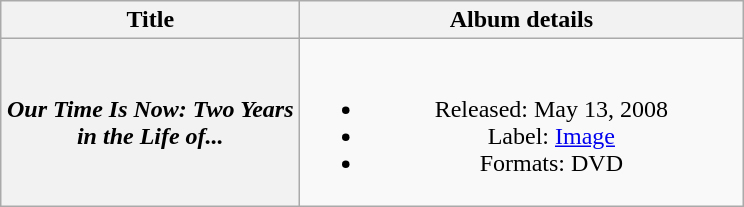<table class="wikitable plainrowheaders" style="text-align:center;">
<tr>
<th scope="col" style="width:12em;">Title</th>
<th scope="col" style="width:18em;">Album details</th>
</tr>
<tr>
<th scope="row"><em>Our Time Is Now: Two Years in the Life of...</em></th>
<td><br><ul><li>Released: May 13, 2008</li><li>Label: <a href='#'>Image</a></li><li>Formats: DVD</li></ul></td>
</tr>
</table>
